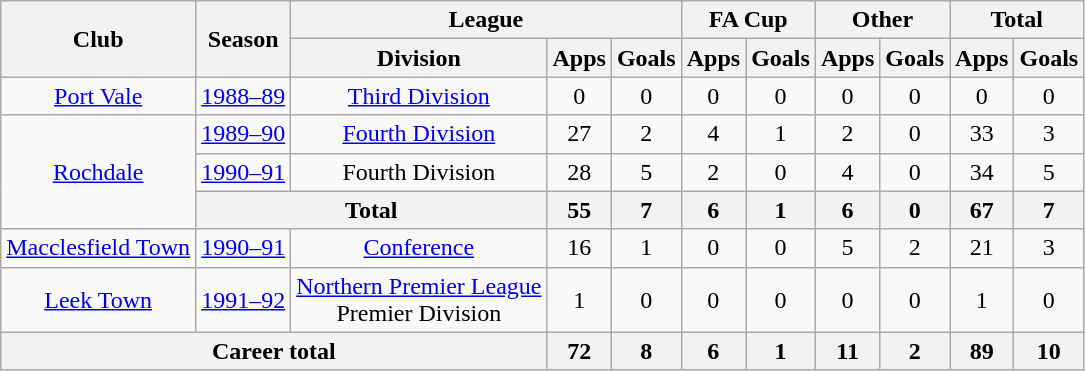<table class="wikitable" style="text-align: center;">
<tr>
<th rowspan="2">Club</th>
<th rowspan="2">Season</th>
<th colspan="3">League</th>
<th colspan="2">FA Cup</th>
<th colspan="2">Other</th>
<th colspan="2">Total</th>
</tr>
<tr>
<th>Division</th>
<th>Apps</th>
<th>Goals</th>
<th>Apps</th>
<th>Goals</th>
<th>Apps</th>
<th>Goals</th>
<th>Apps</th>
<th>Goals</th>
</tr>
<tr>
<td><a href='#'>Port Vale</a></td>
<td><a href='#'>1988–89</a></td>
<td><a href='#'>Third Division</a></td>
<td>0</td>
<td>0</td>
<td>0</td>
<td>0</td>
<td>0</td>
<td>0</td>
<td>0</td>
<td>0</td>
</tr>
<tr>
<td rowspan="3"><a href='#'>Rochdale</a></td>
<td><a href='#'>1989–90</a></td>
<td><a href='#'>Fourth Division</a></td>
<td>27</td>
<td>2</td>
<td>4</td>
<td>1</td>
<td>2</td>
<td>0</td>
<td>33</td>
<td>3</td>
</tr>
<tr>
<td><a href='#'>1990–91</a></td>
<td>Fourth Division</td>
<td>28</td>
<td>5</td>
<td>2</td>
<td>0</td>
<td>4</td>
<td>0</td>
<td>34</td>
<td>5</td>
</tr>
<tr>
<th colspan="2">Total</th>
<th>55</th>
<th>7</th>
<th>6</th>
<th>1</th>
<th>6</th>
<th>0</th>
<th>67</th>
<th>7</th>
</tr>
<tr>
<td><a href='#'>Macclesfield Town</a></td>
<td><a href='#'>1990–91</a></td>
<td><a href='#'>Conference</a></td>
<td>16</td>
<td>1</td>
<td>0</td>
<td>0</td>
<td>5</td>
<td>2</td>
<td>21</td>
<td>3</td>
</tr>
<tr>
<td><a href='#'>Leek Town</a></td>
<td><a href='#'>1991–92</a></td>
<td><a href='#'>Northern Premier League</a><br>Premier Division</td>
<td>1</td>
<td>0</td>
<td>0</td>
<td>0</td>
<td>0</td>
<td>0</td>
<td>1</td>
<td>0</td>
</tr>
<tr>
<th colspan="3">Career total</th>
<th>72</th>
<th>8</th>
<th>6</th>
<th>1</th>
<th>11</th>
<th>2</th>
<th>89</th>
<th>10</th>
</tr>
</table>
